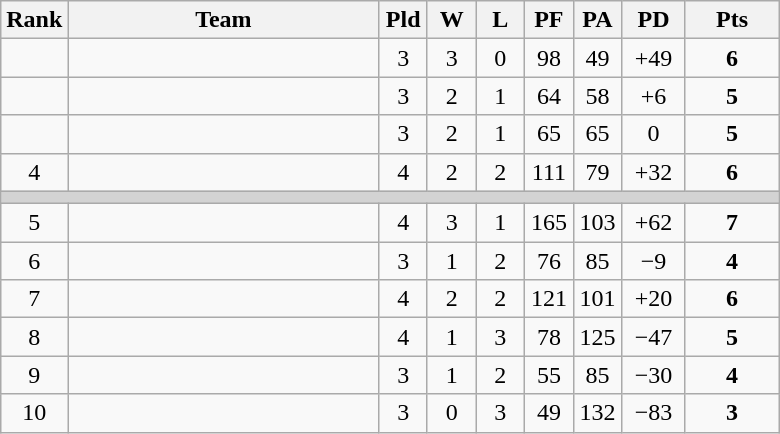<table class="wikitable" style="text-align:center;">
<tr>
<th>Rank</th>
<th width=200px>Team</th>
<th width=25px>Pld</th>
<th width=25px>W</th>
<th width=25px>L</th>
<th width=25px>PF</th>
<th width=25px>PA</th>
<th width=35px>PD</th>
<th width=55px>Pts</th>
</tr>
<tr>
<td></td>
<td align="left"></td>
<td>3</td>
<td>3</td>
<td>0</td>
<td>98</td>
<td>49</td>
<td>+49</td>
<td><strong>6</strong></td>
</tr>
<tr>
<td></td>
<td align="left"></td>
<td>3</td>
<td>2</td>
<td>1</td>
<td>64</td>
<td>58</td>
<td>+6</td>
<td><strong>5</strong></td>
</tr>
<tr>
<td></td>
<td align="left"></td>
<td>3</td>
<td>2</td>
<td>1</td>
<td>65</td>
<td>65</td>
<td>0</td>
<td><strong>5</strong></td>
</tr>
<tr>
<td>4</td>
<td align="left"></td>
<td>4</td>
<td>2</td>
<td>2</td>
<td>111</td>
<td>79</td>
<td>+32</td>
<td><strong>6</strong></td>
</tr>
<tr>
<td colspan=10 height=1px bgcolor=lightgrey></td>
</tr>
<tr>
<td>5</td>
<td align="left"></td>
<td>4</td>
<td>3</td>
<td>1</td>
<td>165</td>
<td>103</td>
<td>+62</td>
<td><strong>7</strong></td>
</tr>
<tr>
<td>6</td>
<td align="left"></td>
<td>3</td>
<td>1</td>
<td>2</td>
<td>76</td>
<td>85</td>
<td>−9</td>
<td><strong>4</strong></td>
</tr>
<tr>
<td>7</td>
<td align="left"></td>
<td>4</td>
<td>2</td>
<td>2</td>
<td>121</td>
<td>101</td>
<td>+20</td>
<td><strong>6</strong></td>
</tr>
<tr>
<td>8</td>
<td align="left"></td>
<td>4</td>
<td>1</td>
<td>3</td>
<td>78</td>
<td>125</td>
<td>−47</td>
<td><strong>5</strong></td>
</tr>
<tr>
<td>9</td>
<td align="left"></td>
<td>3</td>
<td>1</td>
<td>2</td>
<td>55</td>
<td>85</td>
<td>−30</td>
<td><strong>4</strong></td>
</tr>
<tr>
<td>10</td>
<td align="left"></td>
<td>3</td>
<td>0</td>
<td>3</td>
<td>49</td>
<td>132</td>
<td>−83</td>
<td><strong>3</strong></td>
</tr>
</table>
